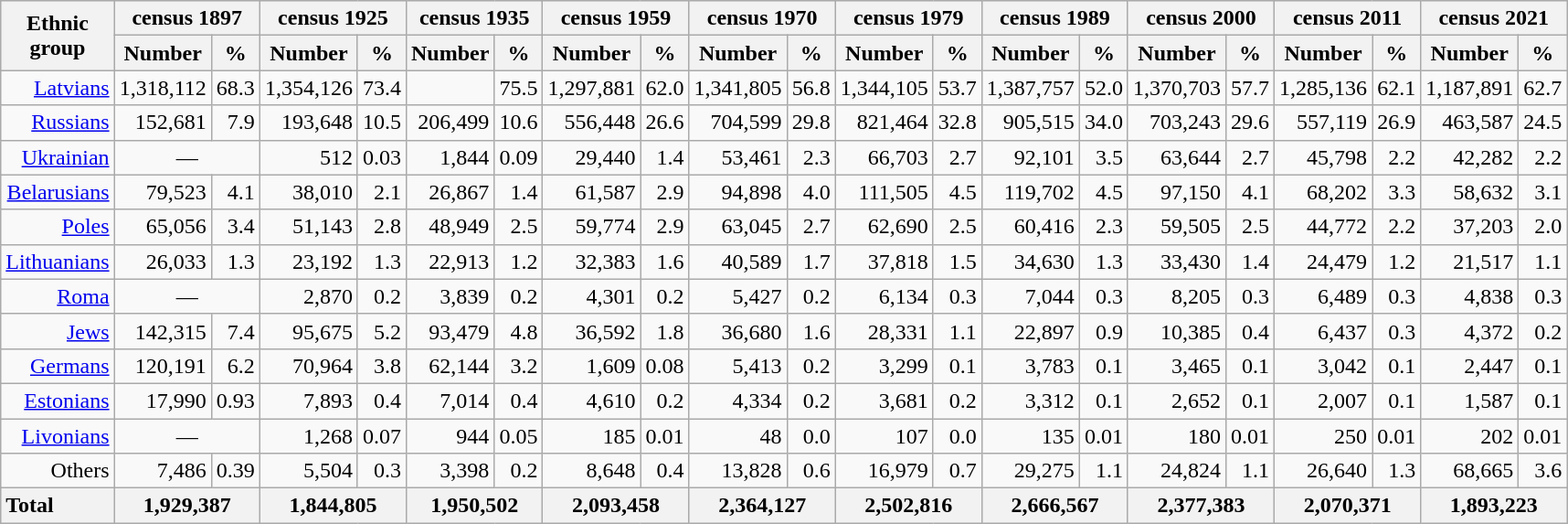<table class="wikitable sortable" style="text-align: right;">
<tr style="background:#e0e0e0;">
<th rowspan="2">Ethnic<br>group</th>
<th colspan="2">census 1897</th>
<th colspan="2">census 1925</th>
<th colspan="2">census 1935</th>
<th colspan="2">census 1959</th>
<th colspan="2">census 1970</th>
<th colspan="2">census 1979</th>
<th colspan="2">census 1989</th>
<th colspan="2">census 2000</th>
<th colspan="2">census 2011</th>
<th colspan="2">census 2021</th>
</tr>
<tr style="background:#e0e0e0;">
<th>Number</th>
<th>%</th>
<th>Number</th>
<th>%</th>
<th>Number</th>
<th>%</th>
<th>Number</th>
<th>%</th>
<th>Number</th>
<th>%</th>
<th>Number</th>
<th>%</th>
<th>Number</th>
<th>%</th>
<th>Number</th>
<th>%</th>
<th>Number</th>
<th>%</th>
<th>Number</th>
<th>%</th>
</tr>
<tr>
<td><a href='#'>Latvians</a></td>
<td style="text-align:right;">1,318,112</td>
<td style="text-align:right;">68.3</td>
<td style="text-align:right;">1,354,126</td>
<td style="text-align:right;">73.4</td>
<td style="text-align:right;"></td>
<td style="text-align:right;">75.5</td>
<td style="text-align:right;">1,297,881</td>
<td style="text-align:right;">62.0</td>
<td style="text-align:right;">1,341,805</td>
<td style="text-align:right;">56.8</td>
<td style="text-align:right;">1,344,105</td>
<td style="text-align:right;">53.7</td>
<td style="text-align:right;">1,387,757</td>
<td style="text-align:right;">52.0</td>
<td style="text-align:right;">1,370,703</td>
<td style="text-align:right;">57.7</td>
<td style="text-align:right;">1,285,136</td>
<td style="text-align:right;">62.1</td>
<td style="text-align:right;">1,187,891</td>
<td style="text-align:right;">62.7</td>
</tr>
<tr>
<td><a href='#'>Russians</a></td>
<td style="text-align:right;">152,681</td>
<td style="text-align:right;">7.9</td>
<td style="text-align:right;">193,648</td>
<td style="text-align:right;">10.5</td>
<td style="text-align:right;">206,499</td>
<td style="text-align:right;">10.6</td>
<td style="text-align:right;">556,448</td>
<td style="text-align:right;">26.6</td>
<td style="text-align:right;">704,599</td>
<td style="text-align:right;">29.8</td>
<td style="text-align:right;">821,464</td>
<td style="text-align:right;">32.8</td>
<td style="text-align:right;">905,515</td>
<td style="text-align:right;">34.0</td>
<td style="text-align:right;">703,243</td>
<td style="text-align:right;">29.6</td>
<td style="text-align:right;">557,119</td>
<td style="text-align:right;">26.9</td>
<td style="text-align:right;">463,587</td>
<td style="text-align:right;">24.5</td>
</tr>
<tr>
<td><a href='#'>Ukrainian</a></td>
<td colspan="2" style="text-align:center;">—</td>
<td style="text-align:right;">512</td>
<td style="text-align:right;">0.03</td>
<td style="text-align:right;">1,844</td>
<td style="text-align:right;">0.09</td>
<td style="text-align:right;">29,440</td>
<td style="text-align:right;">1.4</td>
<td style="text-align:right;">53,461</td>
<td style="text-align:right;">2.3</td>
<td style="text-align:right;">66,703</td>
<td style="text-align:right;">2.7</td>
<td style="text-align:right;">92,101</td>
<td style="text-align:right;">3.5</td>
<td style="text-align:right;">63,644</td>
<td style="text-align:right;">2.7</td>
<td style="text-align:right;">45,798</td>
<td style="text-align:right;">2.2</td>
<td style="text-align:right;">42,282</td>
<td style="text-align:right;">2.2</td>
</tr>
<tr>
<td><a href='#'>Belarusians</a></td>
<td style="text-align:right;">79,523</td>
<td style="text-align:right;">4.1</td>
<td style="text-align:right;">38,010</td>
<td style="text-align:right;">2.1</td>
<td style="text-align:right;">26,867</td>
<td style="text-align:right;">1.4</td>
<td style="text-align:right;">61,587</td>
<td style="text-align:right;">2.9</td>
<td style="text-align:right;">94,898</td>
<td style="text-align:right;">4.0</td>
<td style="text-align:right;">111,505</td>
<td style="text-align:right;">4.5</td>
<td style="text-align:right;">119,702</td>
<td style="text-align:right;">4.5</td>
<td style="text-align:right;">97,150</td>
<td style="text-align:right;">4.1</td>
<td style="text-align:right;">68,202</td>
<td style="text-align:right;">3.3</td>
<td style="text-align:right;">58,632</td>
<td style="text-align:right;">3.1</td>
</tr>
<tr>
<td><a href='#'>Poles</a></td>
<td style="text-align:right;">65,056</td>
<td style="text-align:right;">3.4</td>
<td style="text-align:right;">51,143</td>
<td style="text-align:right;">2.8</td>
<td style="text-align:right;">48,949</td>
<td style="text-align:right;">2.5</td>
<td style="text-align:right;">59,774</td>
<td style="text-align:right;">2.9</td>
<td style="text-align:right;">63,045</td>
<td style="text-align:right;">2.7</td>
<td style="text-align:right;">62,690</td>
<td style="text-align:right;">2.5</td>
<td style="text-align:right;">60,416</td>
<td style="text-align:right;">2.3</td>
<td style="text-align:right;">59,505</td>
<td style="text-align:right;">2.5</td>
<td style="text-align:right;">44,772</td>
<td style="text-align:right;">2.2</td>
<td style="text-align:right;">37,203</td>
<td style="text-align:right;">2.0</td>
</tr>
<tr>
<td><a href='#'>Lithuanians</a></td>
<td style="text-align:right;">26,033</td>
<td style="text-align:right;">1.3</td>
<td style="text-align:right;">23,192</td>
<td style="text-align:right;">1.3</td>
<td style="text-align:right;">22,913</td>
<td style="text-align:right;">1.2</td>
<td style="text-align:right;">32,383</td>
<td style="text-align:right;">1.6</td>
<td style="text-align:right;">40,589</td>
<td style="text-align:right;">1.7</td>
<td style="text-align:right;">37,818</td>
<td style="text-align:right;">1.5</td>
<td style="text-align:right;">34,630</td>
<td style="text-align:right;">1.3</td>
<td style="text-align:right;">33,430</td>
<td style="text-align:right;">1.4</td>
<td style="text-align:right;">24,479</td>
<td style="text-align:right;">1.2</td>
<td style="text-align:right;">21,517</td>
<td>1.1</td>
</tr>
<tr>
<td><a href='#'>Roma</a></td>
<td colspan="2" style="text-align:center;">—</td>
<td style="text-align:right;">2,870</td>
<td style="text-align:right;">0.2</td>
<td style="text-align:right;">3,839</td>
<td style="text-align:right;">0.2</td>
<td style="text-align:right;">4,301</td>
<td style="text-align:right;">0.2</td>
<td style="text-align:right;">5,427</td>
<td style="text-align:right;">0.2</td>
<td style="text-align:right;">6,134</td>
<td style="text-align:right;">0.3</td>
<td style="text-align:right;">7,044</td>
<td style="text-align:right;">0.3</td>
<td style="text-align:right;">8,205</td>
<td style="text-align:right;">0.3</td>
<td style="text-align:right;">6,489</td>
<td style="text-align:right;">0.3</td>
<td style="text-align:right;">4,838</td>
<td>0.3</td>
</tr>
<tr>
<td><a href='#'>Jews</a></td>
<td style="text-align:right;">142,315</td>
<td style="text-align:right;">7.4</td>
<td style="text-align:right;">95,675</td>
<td style="text-align:right;">5.2</td>
<td style="text-align:right;">93,479</td>
<td style="text-align:right;">4.8</td>
<td style="text-align:right;">36,592</td>
<td style="text-align:right;">1.8</td>
<td style="text-align:right;">36,680</td>
<td style="text-align:right;">1.6</td>
<td style="text-align:right;">28,331</td>
<td style="text-align:right;">1.1</td>
<td style="text-align:right;">22,897</td>
<td style="text-align:right;">0.9</td>
<td style="text-align:right;">10,385</td>
<td style="text-align:right;">0.4</td>
<td style="text-align:right;">6,437</td>
<td style="text-align:right;">0.3</td>
<td style="text-align:right;">4,372</td>
<td>0.2</td>
</tr>
<tr>
<td><a href='#'>Germans</a></td>
<td style="text-align:right;">120,191</td>
<td style="text-align:right;">6.2</td>
<td style="text-align:right;">70,964</td>
<td style="text-align:right;">3.8</td>
<td style="text-align:right;">62,144</td>
<td style="text-align:right;">3.2</td>
<td style="text-align:right;">1,609</td>
<td style="text-align:right;">0.08</td>
<td style="text-align:right;">5,413</td>
<td style="text-align:right;">0.2</td>
<td style="text-align:right;">3,299</td>
<td style="text-align:right;">0.1</td>
<td style="text-align:right;">3,783</td>
<td style="text-align:right;">0.1</td>
<td style="text-align:right;">3,465</td>
<td style="text-align:right;">0.1</td>
<td style="text-align:right;">3,042</td>
<td style="text-align:right;">0.1</td>
<td style="text-align:right;">2,447</td>
<td>0.1</td>
</tr>
<tr>
<td><a href='#'>Estonians</a></td>
<td style="text-align:right;">17,990</td>
<td style="text-align:right;">0.93</td>
<td style="text-align:right;">7,893</td>
<td style="text-align:right;">0.4</td>
<td style="text-align:right;">7,014</td>
<td style="text-align:right;">0.4</td>
<td style="text-align:right;">4,610</td>
<td style="text-align:right;">0.2</td>
<td style="text-align:right;">4,334</td>
<td style="text-align:right;">0.2</td>
<td style="text-align:right;">3,681</td>
<td style="text-align:right;">0.2</td>
<td style="text-align:right;">3,312</td>
<td style="text-align:right;">0.1</td>
<td style="text-align:right;">2,652</td>
<td style="text-align:right;">0.1</td>
<td style="text-align:right;">2,007</td>
<td style="text-align:right;">0.1</td>
<td style="text-align:right;">1,587</td>
<td>0.1</td>
</tr>
<tr>
<td><a href='#'>Livonians</a></td>
<td colspan="2" style="text-align:center;">—</td>
<td style="text-align:right;">1,268</td>
<td style="text-align:right;">0.07</td>
<td style="text-align:right;">944</td>
<td style="text-align:right;">0.05</td>
<td style="text-align:right;">185</td>
<td style="text-align:right;">0.01</td>
<td style="text-align:right;">48</td>
<td style="text-align:right;">0.0</td>
<td style="text-align:right;">107</td>
<td style="text-align:right;">0.0</td>
<td style="text-align:right;">135</td>
<td style="text-align:right;">0.01</td>
<td style="text-align:right;">180</td>
<td style="text-align:right;">0.01</td>
<td style="text-align:right;">250</td>
<td style="text-align:right;">0.01</td>
<td style="text-align:right;">202</td>
<td>0.01</td>
</tr>
<tr>
<td>Others</td>
<td style="text-align:right;">7,486</td>
<td style="text-align:right;">0.39</td>
<td style="text-align:right;">5,504</td>
<td style="text-align:right;">0.3</td>
<td style="text-align:right;">3,398</td>
<td style="text-align:right;">0.2</td>
<td style="text-align:right;">8,648</td>
<td style="text-align:right;">0.4</td>
<td style="text-align:right;">13,828</td>
<td style="text-align:right;">0.6</td>
<td style="text-align:right;">16,979</td>
<td style="text-align:right;">0.7</td>
<td style="text-align:right;">29,275</td>
<td style="text-align:right;">1.1</td>
<td style="text-align:right;">24,824</td>
<td style="text-align:right;">1.1</td>
<td style="text-align:right;">26,640</td>
<td style="text-align:right;">1.3</td>
<td style="text-align:right;">68,665</td>
<td style="text-align:right;">3.6</td>
</tr>
<tr style="background:#e0e0e0;">
<th style="text-align:left;">Total</th>
<th colspan="2">1,929,387</th>
<th colspan="2">1,844,805</th>
<th colspan="2">1,950,502</th>
<th colspan="2">2,093,458</th>
<th colspan="2">2,364,127</th>
<th colspan="2">2,502,816</th>
<th colspan="2">2,666,567</th>
<th colspan="2">2,377,383</th>
<th colspan="2">2,070,371</th>
<th colspan="2">1,893,223</th>
</tr>
</table>
